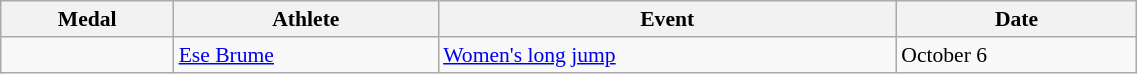<table class="wikitable" style="font-size:90%" width=60%>
<tr>
<th>Medal</th>
<th>Athlete</th>
<th>Event</th>
<th>Date</th>
</tr>
<tr>
<td></td>
<td><a href='#'>Ese Brume</a></td>
<td><a href='#'>Women's long jump</a></td>
<td>October 6</td>
</tr>
</table>
